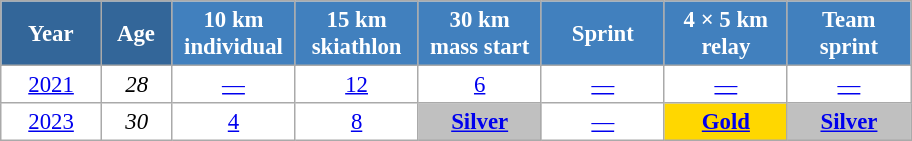<table class="wikitable" style="font-size:95%; text-align:center; border:grey solid 1px; border-collapse:collapse; background:#ffffff;">
<tr>
<th style="background-color:#369; color:white; width:60px;"> Year </th>
<th style="background-color:#369; color:white; width:40px;"> Age </th>
<th style="background-color:#4180be; color:white; width:75px;"> 10 km <br> individual </th>
<th style="background-color:#4180be; color:white; width:75px;"> 15 km <br> skiathlon </th>
<th style="background-color:#4180be; color:white; width:75px;"> 30 km <br> mass start </th>
<th style="background-color:#4180be; color:white; width:75px;"> Sprint </th>
<th style="background-color:#4180be; color:white; width:75px;"> 4 × 5 km <br> relay </th>
<th style="background-color:#4180be; color:white; width:75px;"> Team <br> sprint </th>
</tr>
<tr>
<td><a href='#'>2021</a></td>
<td><em>28</em></td>
<td><a href='#'>—</a></td>
<td><a href='#'>12</a></td>
<td><a href='#'>6</a></td>
<td><a href='#'>—</a></td>
<td><a href='#'>—</a></td>
<td><a href='#'>—</a></td>
</tr>
<tr>
<td><a href='#'>2023</a></td>
<td><em>30</em></td>
<td><a href='#'>4</a></td>
<td><a href='#'>8</a></td>
<td style="background:silver;"><a href='#'><strong>Silver</strong></a></td>
<td><a href='#'>—</a></td>
<td style="background-color: gold;"><a href='#'><strong>Gold</strong></a></td>
<td style="background:silver;"><a href='#'><strong>Silver</strong></a></td>
</tr>
</table>
